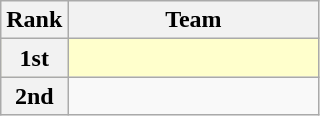<table class=wikitable>
<tr>
<th>Rank</th>
<th width=160px>Team</th>
</tr>
<tr bgcolor=#ffffcc>
<th>1st</th>
<td></td>
</tr>
<tr>
<th>2nd</th>
<td></td>
</tr>
</table>
